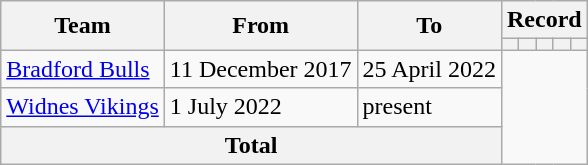<table class=wikitable style=text-align:center>
<tr>
<th rowspan=2>Team</th>
<th rowspan=2>From</th>
<th rowspan=2>To</th>
<th colspan=5>Record</th>
</tr>
<tr>
<th></th>
<th></th>
<th></th>
<th></th>
<th></th>
</tr>
<tr>
<td align=left><a href='#'>Bradford Bulls</a></td>
<td align=left>11 December 2017</td>
<td align=left>25 April 2022<br></td>
</tr>
<tr>
<td align=left><a href='#'>Widnes Vikings</a></td>
<td align=left>1 July 2022</td>
<td align=left>present<br></td>
</tr>
<tr>
<th colspan=3>Total<br></th>
</tr>
</table>
